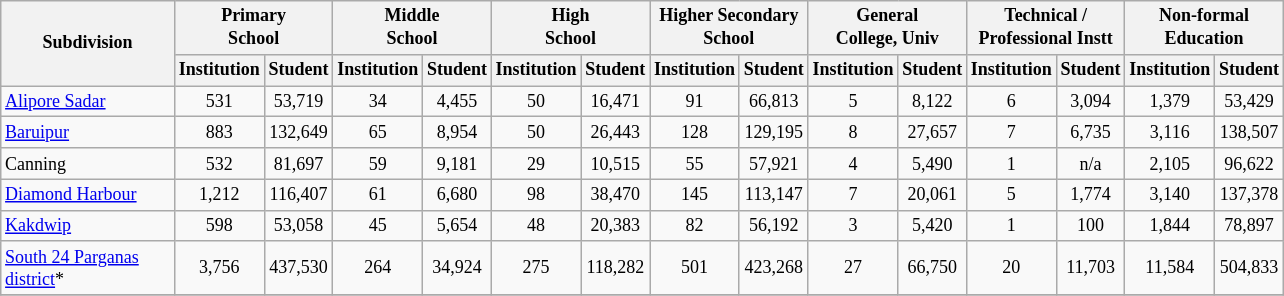<table class="wikitable" style="text-align:center;font-size: 9pt">
<tr>
<th width="110" rowspan="2">Subdivision</th>
<th colspan="2">Primary<br>School</th>
<th colspan="2">Middle<br>School</th>
<th colspan="2">High<br>School</th>
<th colspan="2">Higher Secondary<br>School</th>
<th colspan="2">General<br>College, Univ</th>
<th colspan="2">Technical /<br>Professional Instt</th>
<th colspan="2">Non-formal<br>Education</th>
</tr>
<tr>
<th width="30">Institution</th>
<th width="30">Student</th>
<th width="30">Institution</th>
<th width="30">Student</th>
<th width="30">Institution</th>
<th width="30">Student</th>
<th width="30">Institution</th>
<th width="30">Student</th>
<th width="30">Institution</th>
<th width="30">Student</th>
<th width="30">Institution</th>
<th width="30">Student</th>
<th width="30">Institution</th>
<th width="30">Student<br></th>
</tr>
<tr>
<td align=left><a href='#'>Alipore Sadar</a></td>
<td align="center">531</td>
<td align="center">53,719</td>
<td align="center">34</td>
<td align="center">4,455</td>
<td align="center">50</td>
<td align="center">16,471</td>
<td align="center">91</td>
<td align="center">66,813</td>
<td align="center">5</td>
<td align="center">8,122</td>
<td align="center">6</td>
<td align="center">3,094</td>
<td align="center">1,379</td>
<td align="center">53,429</td>
</tr>
<tr>
<td align=left><a href='#'>Baruipur</a></td>
<td align="center">883</td>
<td align="center">132,649</td>
<td align="center">65</td>
<td align="center">8,954</td>
<td align="center">50</td>
<td align="center">26,443</td>
<td align="center">128</td>
<td align="center">129,195</td>
<td align="center">8</td>
<td align="center">27,657</td>
<td align="center">7</td>
<td align="center">6,735</td>
<td align="center">3,116</td>
<td align="center">138,507</td>
</tr>
<tr>
<td align=left>Canning</td>
<td align="center">532</td>
<td align="center">81,697</td>
<td align="center">59</td>
<td align="center">9,181</td>
<td align="center">29</td>
<td align="center">10,515</td>
<td align="center">55</td>
<td align="center">57,921</td>
<td align="center">4</td>
<td align="center">5,490</td>
<td align="center">1</td>
<td align="center">n/a</td>
<td align="center">2,105</td>
<td align="center">96,622</td>
</tr>
<tr>
<td align=left><a href='#'>Diamond Harbour</a></td>
<td align="center">1,212</td>
<td align="center">116,407</td>
<td align="center">61</td>
<td align="center">6,680</td>
<td align="center">98</td>
<td align="center">38,470</td>
<td align="center">145</td>
<td align="center">113,147</td>
<td align="center">7</td>
<td align="center">20,061</td>
<td align="center">5</td>
<td align="center">1,774</td>
<td align="center">3,140</td>
<td align="center">137,378</td>
</tr>
<tr>
<td align=left><a href='#'>Kakdwip</a></td>
<td align="center">598</td>
<td align="center">53,058</td>
<td align="center">45</td>
<td align="center">5,654</td>
<td align="center">48</td>
<td align="center">20,383</td>
<td align="center">82</td>
<td align="center">56,192</td>
<td align="center">3</td>
<td align="center">5,420</td>
<td align="center">1</td>
<td align="center">100</td>
<td align="center">1,844</td>
<td align="center">78,897</td>
</tr>
<tr>
<td align=left><a href='#'>South 24 Parganas district</a>*</td>
<td align="center">3,756</td>
<td align="center">437,530</td>
<td align="center">264</td>
<td align="center">34,924</td>
<td align="center">275</td>
<td align="center">118,282</td>
<td align="center">501</td>
<td align="center">423,268</td>
<td align="center">27</td>
<td align="center">66,750</td>
<td align="center">20</td>
<td align="center">11,703</td>
<td align="center">11,584</td>
<td align="center">504,833</td>
</tr>
<tr>
</tr>
</table>
